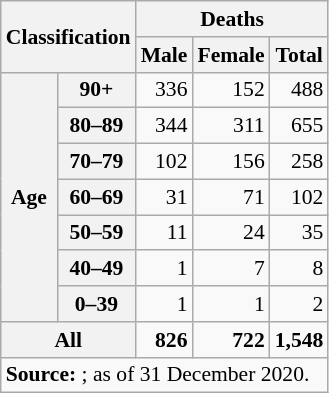<table class="wikitable" style="text-align:right; font-size:90%">
<tr>
<th colspan="2" rowspan="2">Classification</th>
<th colspan="3">Deaths</th>
</tr>
<tr>
<th>Male</th>
<th>Female</th>
<th>Total</th>
</tr>
<tr>
<th rowspan=7>Age</th>
<th>90+</th>
<td>336</td>
<td>152</td>
<td>488</td>
</tr>
<tr>
<th>80–89</th>
<td>344</td>
<td>311</td>
<td>655</td>
</tr>
<tr>
<th>70–79</th>
<td>102</td>
<td>156</td>
<td>258</td>
</tr>
<tr>
<th>60–69</th>
<td>31</td>
<td>71</td>
<td>102</td>
</tr>
<tr>
<th>50–59</th>
<td>11</td>
<td>24</td>
<td>35</td>
</tr>
<tr>
<th>40–49</th>
<td>1</td>
<td>7</td>
<td>8</td>
</tr>
<tr>
<th>0–39</th>
<td>1</td>
<td>1</td>
<td>2</td>
</tr>
<tr>
<th colspan="2">All</th>
<td><strong>826</strong></td>
<td><strong>722</strong></td>
<td><strong>1,548</strong></td>
</tr>
<tr>
<td colspan="5" style="text-align:left;"><strong>Source:</strong> ; as of 31 December 2020.</td>
</tr>
</table>
